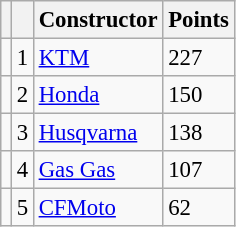<table class="wikitable" style="font-size: 95%;">
<tr>
<th></th>
<th></th>
<th>Constructor</th>
<th>Points</th>
</tr>
<tr>
<td></td>
<td align=center>1</td>
<td> <a href='#'>KTM</a></td>
<td align=left>227</td>
</tr>
<tr>
<td></td>
<td align=center>2</td>
<td> <a href='#'>Honda</a></td>
<td align=left>150</td>
</tr>
<tr>
<td></td>
<td align=center>3</td>
<td> <a href='#'>Husqvarna</a></td>
<td align=left>138</td>
</tr>
<tr>
<td></td>
<td align=center>4</td>
<td> <a href='#'>Gas Gas</a></td>
<td align=left>107</td>
</tr>
<tr>
<td></td>
<td align=center>5</td>
<td> <a href='#'>CFMoto</a></td>
<td align=left>62</td>
</tr>
</table>
